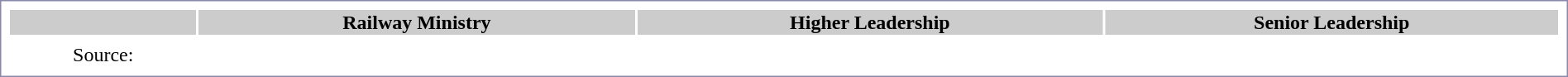<table style="width:100%; border:1px solid #8888aa; background:#fff; padding:5px; font-size:100%; margin:0 12px 12px 0; text-align:center;">
<tr style="background:#ccc;">
<th></th>
<th colspan="3">Railway Ministry</th>
<th colspan="4">Higher Leadership</th>
<th colspan="4">Senior Leadership</th>
</tr>
<tr style="text-align:center;">
<td></td>
<td></td>
<td></td>
<td></td>
<td></td>
<td></td>
<td></td>
<td></td>
<td></td>
<td></td>
<td></td>
<td></td>
</tr>
<tr>
<td>Source:</td>
</tr>
</table>
